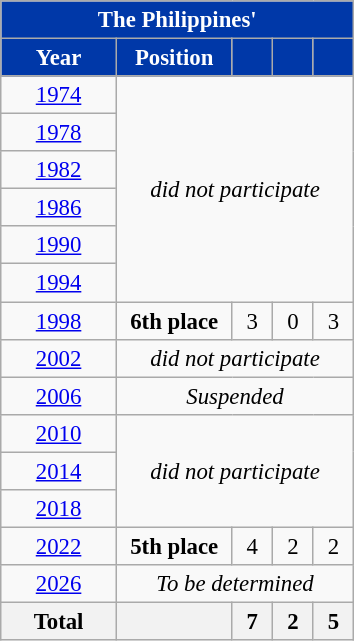<table class="wikitable collapsible autocollapse" style="text-align: center; font-size:95%;">
<tr>
<th colspan="10" style="background:#0038A8; color: #FFFFFF;">The Philippines' </th>
</tr>
<tr>
<th style="background:#0038A8; color: #FFFFFF;"width="70">Year</th>
<th style="background:#0038A8; color: #FFFFFF;"width="70">Position</th>
<th style="background:#0038A8; color: #FFFFFF;"width="20"></th>
<th style="background:#0038A8; color: #FFFFFF;"width="20"></th>
<th style="background:#0038A8; color: #FFFFFF;"width="20"></th>
</tr>
<tr bgcolor="#cc9966">
</tr>
<tr>
<td> <a href='#'>1974</a></td>
<td rowspan=6 colspan=4><em>did not participate</em></td>
</tr>
<tr>
<td> <a href='#'>1978</a></td>
</tr>
<tr>
<td> <a href='#'>1982</a></td>
</tr>
<tr>
<td> <a href='#'>1986</a></td>
</tr>
<tr>
<td> <a href='#'>1990</a></td>
</tr>
<tr>
<td> <a href='#'>1994</a></td>
</tr>
<tr>
<td> <a href='#'>1998</a></td>
<td><strong>6th place</strong></td>
<td>3</td>
<td>0</td>
<td>3</td>
</tr>
<tr>
<td> <a href='#'>2002</a></td>
<td colspan=4><em>did not participate</em></td>
</tr>
<tr>
<td> <a href='#'>2006</a></td>
<td colspan=4><em>Suspended</em></td>
</tr>
<tr>
<td> <a href='#'>2010</a></td>
<td rowspan=3 colspan=4><em>did not participate</em></td>
</tr>
<tr>
<td> <a href='#'>2014</a></td>
</tr>
<tr>
<td> <a href='#'>2018</a></td>
</tr>
<tr>
<td> <a href='#'>2022</a></td>
<td><strong>5th place</strong></td>
<td>4</td>
<td>2</td>
<td>2</td>
</tr>
<tr>
<td> <a href='#'>2026</a></td>
<td colspan=4><em>To be determined</em></td>
</tr>
<tr>
<th>Total</th>
<th></th>
<th>7</th>
<th>2</th>
<th>5</th>
</tr>
</table>
